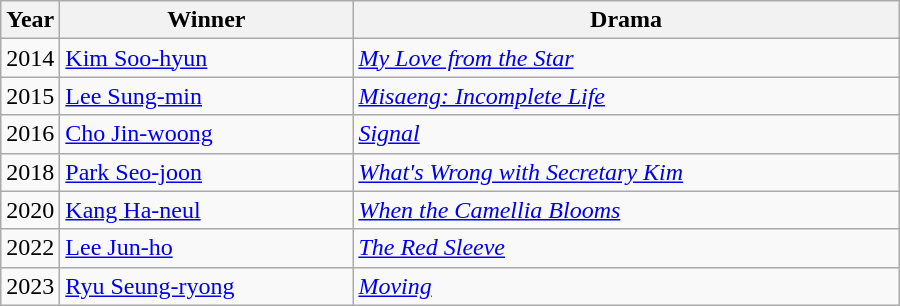<table class="wikitable" style="width:600px">
<tr>
<th width=10>Year</th>
<th>Winner</th>
<th>Drama</th>
</tr>
<tr>
<td>2014</td>
<td><a href='#'>Kim Soo-hyun</a></td>
<td><em><a href='#'>My Love from the Star</a></em></td>
</tr>
<tr>
<td>2015</td>
<td><a href='#'>Lee Sung-min</a></td>
<td><em><a href='#'>Misaeng: Incomplete Life</a></em></td>
</tr>
<tr>
<td>2016</td>
<td><a href='#'>Cho Jin-woong</a></td>
<td><em><a href='#'>Signal</a></em></td>
</tr>
<tr>
<td>2018</td>
<td><a href='#'>Park Seo-joon</a></td>
<td><em><a href='#'>What's Wrong with Secretary Kim</a></em></td>
</tr>
<tr>
<td>2020</td>
<td><a href='#'>Kang Ha-neul</a></td>
<td><em><a href='#'>When the Camellia Blooms</a></em></td>
</tr>
<tr>
<td>2022</td>
<td><a href='#'>Lee Jun-ho</a></td>
<td><em><a href='#'>The Red Sleeve</a></em></td>
</tr>
<tr>
<td>2023</td>
<td><a href='#'>Ryu Seung-ryong</a></td>
<td><em><a href='#'>Moving</a></em></td>
</tr>
</table>
